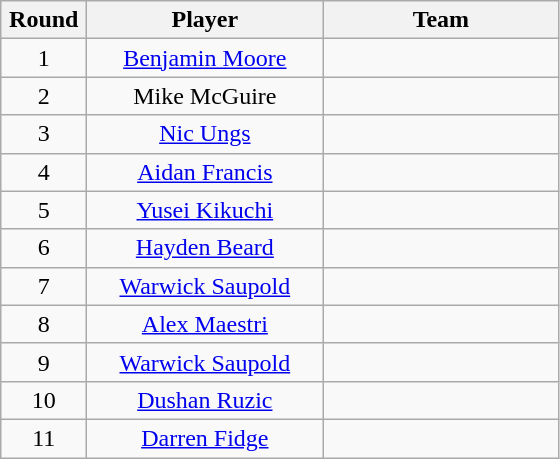<table class="wikitable" style="text-align:center;">
<tr>
<th scope="col" width=50>Round</th>
<th scope="col" width=150>Player</th>
<th scope="col" width=150>Team</th>
</tr>
<tr>
<td>1</td>
<td><a href='#'>Benjamin Moore</a></td>
<td></td>
</tr>
<tr>
<td>2</td>
<td>Mike McGuire</td>
<td></td>
</tr>
<tr>
<td>3</td>
<td><a href='#'>Nic Ungs</a></td>
<td></td>
</tr>
<tr>
<td>4</td>
<td><a href='#'>Aidan Francis</a></td>
<td></td>
</tr>
<tr>
<td>5</td>
<td><a href='#'>Yusei Kikuchi</a></td>
<td></td>
</tr>
<tr>
<td>6</td>
<td><a href='#'>Hayden Beard</a></td>
<td></td>
</tr>
<tr>
<td>7</td>
<td><a href='#'>Warwick Saupold</a></td>
<td></td>
</tr>
<tr>
<td>8</td>
<td><a href='#'>Alex Maestri</a></td>
<td></td>
</tr>
<tr>
<td>9</td>
<td><a href='#'>Warwick Saupold</a></td>
<td></td>
</tr>
<tr>
<td>10</td>
<td><a href='#'>Dushan Ruzic</a></td>
<td></td>
</tr>
<tr>
<td>11</td>
<td><a href='#'>Darren Fidge</a></td>
<td></td>
</tr>
</table>
